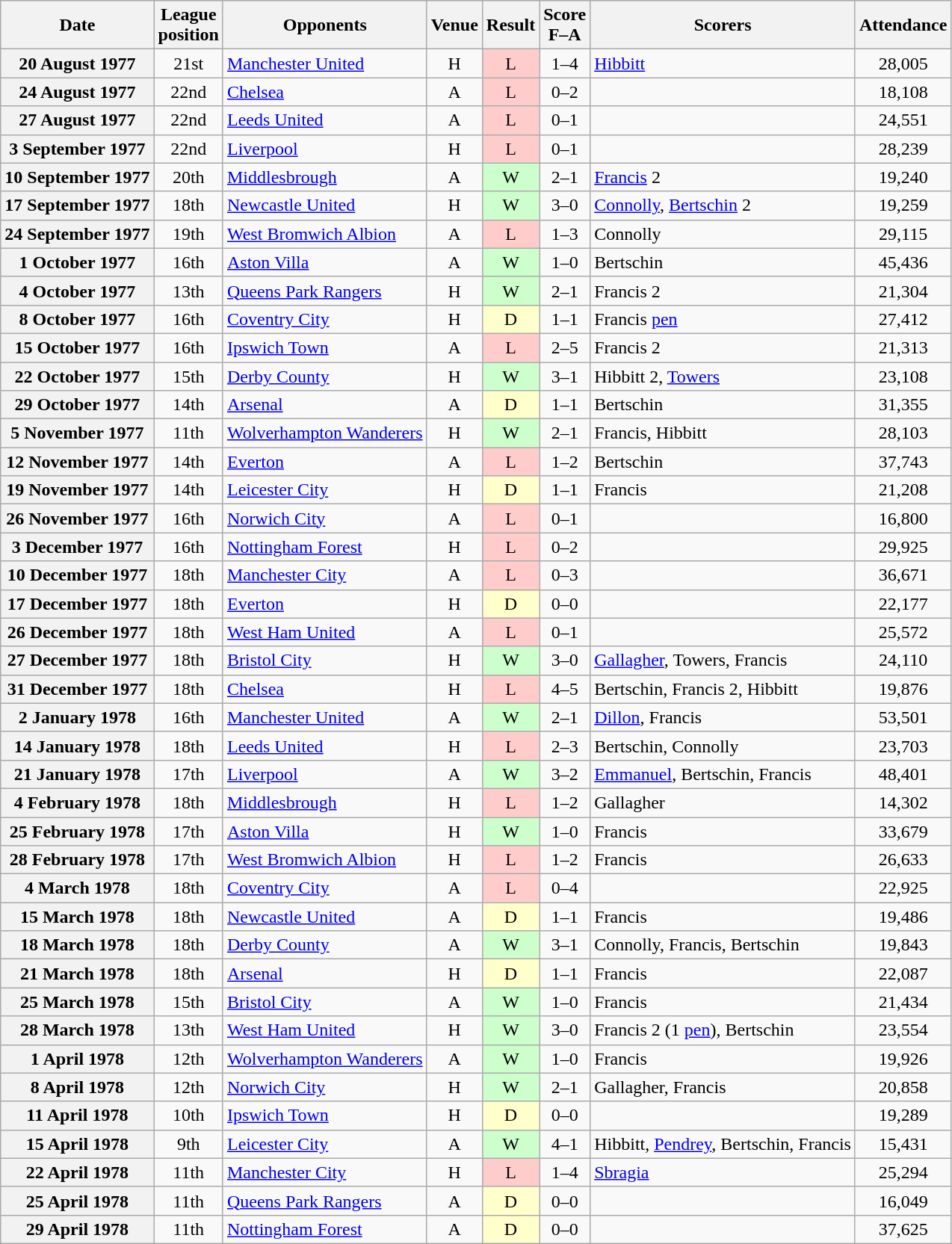<table class="wikitable plainrowheaders" style="text-align:center">
<tr>
<th scope="col">Date</th>
<th scope="col">League<br>position</th>
<th scope="col">Opponents</th>
<th scope="col">Venue</th>
<th scope="col">Result</th>
<th scope="col">Score<br>F–A</th>
<th scope="col">Scorers</th>
<th scope="col">Attendance</th>
</tr>
<tr>
<th scope="row">20 August 1977</th>
<td>21st</td>
<td align="left"><a href='#'>Manchester United</a></td>
<td>H</td>
<td style="background:#fcc">L</td>
<td>1–4</td>
<td align="left"><a href='#'>Hibbitt</a></td>
<td>28,005</td>
</tr>
<tr>
<th scope="row">24 August 1977</th>
<td>22nd</td>
<td align="left"><a href='#'>Chelsea</a></td>
<td>A</td>
<td style="background:#fcc">L</td>
<td>0–2</td>
<td></td>
<td>18,108</td>
</tr>
<tr>
<th scope="row">27 August 1977</th>
<td>22nd</td>
<td align="left"><a href='#'>Leeds United</a></td>
<td>A</td>
<td style="background:#fcc">L</td>
<td>0–1</td>
<td></td>
<td>24,551</td>
</tr>
<tr>
<th scope="row">3 September 1977</th>
<td>22nd</td>
<td align="left"><a href='#'>Liverpool</a></td>
<td>H</td>
<td style="background:#fcc">L</td>
<td>0–1</td>
<td></td>
<td>28,239</td>
</tr>
<tr>
<th scope="row">10 September 1977</th>
<td>20th</td>
<td align="left"><a href='#'>Middlesbrough</a></td>
<td>A</td>
<td style="background:#cfc">W</td>
<td>2–1</td>
<td align="left"><a href='#'>Francis</a> 2</td>
<td>19,240</td>
</tr>
<tr>
<th scope="row">17 September 1977</th>
<td>18th</td>
<td align="left"><a href='#'>Newcastle United</a></td>
<td>H</td>
<td style="background:#cfc">W</td>
<td>3–0</td>
<td align="left"><a href='#'>Connolly</a>, <a href='#'>Bertschin</a> 2</td>
<td>19,259</td>
</tr>
<tr>
<th scope="row">24 September 1977</th>
<td>19th</td>
<td align="left"><a href='#'>West Bromwich Albion</a></td>
<td>A</td>
<td style="background:#fcc">L</td>
<td>1–3</td>
<td align="left">Connolly</td>
<td>29,115</td>
</tr>
<tr>
<th scope="row">1 October 1977</th>
<td>16th</td>
<td align="left"><a href='#'>Aston Villa</a></td>
<td>A</td>
<td style="background:#cfc">W</td>
<td>1–0</td>
<td align="left">Bertschin</td>
<td>45,436</td>
</tr>
<tr>
<th scope="row">4 October 1977</th>
<td>13th</td>
<td align="left"><a href='#'>Queens Park Rangers</a></td>
<td>H</td>
<td style="background:#cfc">W</td>
<td>2–1</td>
<td align="left">Francis 2</td>
<td>21,304</td>
</tr>
<tr>
<th scope="row">8 October 1977</th>
<td>16th</td>
<td align="left"><a href='#'>Coventry City</a></td>
<td>H</td>
<td style="background:#ffc">D</td>
<td>1–1</td>
<td align="left">Francis <a href='#'>pen</a></td>
<td>27,412</td>
</tr>
<tr>
<th scope="row">15 October 1977</th>
<td>16th</td>
<td align="left"><a href='#'>Ipswich Town</a></td>
<td>A</td>
<td style="background:#fcc">L</td>
<td>2–5</td>
<td align="left">Francis 2</td>
<td>21,313</td>
</tr>
<tr>
<th scope="row">22 October 1977</th>
<td>15th</td>
<td align="left"><a href='#'>Derby County</a></td>
<td>H</td>
<td style="background:#cfc">W</td>
<td>3–1</td>
<td align="left">Hibbitt 2, <a href='#'>Towers</a></td>
<td>23,108</td>
</tr>
<tr>
<th scope="row">29 October 1977</th>
<td>14th</td>
<td align="left"><a href='#'>Arsenal</a></td>
<td>A</td>
<td style="background:#ffc">D</td>
<td>1–1</td>
<td align="left">Bertschin</td>
<td>31,355</td>
</tr>
<tr>
<th scope="row">5 November 1977</th>
<td>11th</td>
<td align="left"><a href='#'>Wolverhampton Wanderers</a></td>
<td>H</td>
<td style="background:#cfc">W</td>
<td>2–1</td>
<td align="left">Francis, Hibbitt</td>
<td>28,103</td>
</tr>
<tr>
<th scope="row">12 November 1977</th>
<td>14th</td>
<td align="left"><a href='#'>Everton</a></td>
<td>A</td>
<td style="background:#fcc">L</td>
<td>1–2</td>
<td align="left">Bertschin</td>
<td>37,743</td>
</tr>
<tr>
<th scope="row">19 November 1977</th>
<td>14th</td>
<td align="left"><a href='#'>Leicester City</a></td>
<td>H</td>
<td style="background:#ffc">D</td>
<td>1–1</td>
<td align="left">Francis</td>
<td>21,208</td>
</tr>
<tr>
<th scope="row">26 November 1977</th>
<td>16th</td>
<td align="left"><a href='#'>Norwich City</a></td>
<td>A</td>
<td style="background:#fcc">L</td>
<td>0–1</td>
<td></td>
<td>16,800</td>
</tr>
<tr>
<th scope="row">3 December 1977</th>
<td>16th</td>
<td align="left"><a href='#'>Nottingham Forest</a></td>
<td>H</td>
<td style="background:#fcc">L</td>
<td>0–2</td>
<td></td>
<td>29,925</td>
</tr>
<tr>
<th scope="row">10 December 1977</th>
<td>18th</td>
<td align="left"><a href='#'>Manchester City</a></td>
<td>A</td>
<td style="background:#fcc">L</td>
<td>0–3</td>
<td></td>
<td>36,671</td>
</tr>
<tr>
<th scope="row">17 December 1977</th>
<td>18th</td>
<td align="left"><a href='#'>Everton</a></td>
<td>H</td>
<td style="background:#ffc">D</td>
<td>0–0</td>
<td></td>
<td>22,177</td>
</tr>
<tr>
<th scope="row">26 December 1977</th>
<td>18th</td>
<td align="left"><a href='#'>West Ham United</a></td>
<td>A</td>
<td style="background:#fcc">L</td>
<td>0–1</td>
<td></td>
<td>25,572</td>
</tr>
<tr>
<th scope="row">27 December 1977</th>
<td>18th</td>
<td align="left"><a href='#'>Bristol City</a></td>
<td>H</td>
<td style="background:#cfc">W</td>
<td>3–0</td>
<td align="left"><a href='#'>Gallagher</a>, Towers, Francis</td>
<td>24,110</td>
</tr>
<tr>
<th scope="row">31 December 1977</th>
<td>18th</td>
<td align="left"><a href='#'>Chelsea</a></td>
<td>H</td>
<td style="background:#fcc">L</td>
<td>4–5</td>
<td align="left">Bertschin, Francis 2, Hibbitt</td>
<td>19,876</td>
</tr>
<tr>
<th scope="row">2 January 1978</th>
<td>16th</td>
<td align="left"><a href='#'>Manchester United</a></td>
<td>A</td>
<td style="background:#cfc">W</td>
<td>2–1</td>
<td align="left"><a href='#'>Dillon</a>, Francis</td>
<td>53,501</td>
</tr>
<tr>
<th scope="row">14 January 1978</th>
<td>18th</td>
<td align="left"><a href='#'>Leeds United</a></td>
<td>H</td>
<td style="background:#fcc">L</td>
<td>2–3</td>
<td align="left">Bertschin, Connolly</td>
<td>23,703</td>
</tr>
<tr>
<th scope="row">21 January 1978</th>
<td>17th</td>
<td align="left"><a href='#'>Liverpool</a></td>
<td>A</td>
<td style="background:#cfc">W</td>
<td>3–2</td>
<td align="left"><a href='#'>Emmanuel</a>, Bertschin, Francis</td>
<td>48,401</td>
</tr>
<tr>
<th scope="row">4 February 1978</th>
<td>18th</td>
<td align="left"><a href='#'>Middlesbrough</a></td>
<td>H</td>
<td style="background:#fcc">L</td>
<td>1–2</td>
<td align="left">Gallagher</td>
<td>14,302</td>
</tr>
<tr>
<th scope="row">25 February 1978</th>
<td>17th</td>
<td align="left"><a href='#'>Aston Villa</a></td>
<td>H</td>
<td style="background:#cfc">W</td>
<td>1–0</td>
<td align="left">Francis</td>
<td>33,679</td>
</tr>
<tr>
<th scope="row">28 February 1978</th>
<td>17th</td>
<td align="left"><a href='#'>West Bromwich Albion</a></td>
<td>H</td>
<td style="background:#fcc">L</td>
<td>1–2</td>
<td align="left">Francis</td>
<td>26,633</td>
</tr>
<tr>
<th scope="row">4 March 1978</th>
<td>18th</td>
<td align="left"><a href='#'>Coventry City</a></td>
<td>A</td>
<td style="background:#fcc">L</td>
<td>0–4</td>
<td></td>
<td>22,925</td>
</tr>
<tr>
<th scope="row">15 March 1978</th>
<td>18th</td>
<td align="left"><a href='#'>Newcastle United</a></td>
<td>A</td>
<td style="background:#ffc">D</td>
<td>1–1</td>
<td align="left">Francis</td>
<td>19,486</td>
</tr>
<tr>
<th scope="row">18 March 1978</th>
<td>18th</td>
<td align="left"><a href='#'>Derby County</a></td>
<td>A</td>
<td style="background:#cfc">W</td>
<td>3–1</td>
<td align="left">Connolly, Francis, Bertschin</td>
<td>19,843</td>
</tr>
<tr>
<th scope="row">21 March 1978</th>
<td>18th</td>
<td align="left"><a href='#'>Arsenal</a></td>
<td>H</td>
<td style="background:#ffc">D</td>
<td>1–1</td>
<td align="left">Francis</td>
<td>22,087</td>
</tr>
<tr>
<th scope="row">25 March 1978</th>
<td>15th</td>
<td align="left"><a href='#'>Bristol City</a></td>
<td>A</td>
<td style="background:#cfc">W</td>
<td>1–0</td>
<td align="left">Francis</td>
<td>21,434</td>
</tr>
<tr>
<th scope="row">28 March 1978</th>
<td>13th</td>
<td align="left"><a href='#'>West Ham United</a></td>
<td>H</td>
<td style="background:#cfc">W</td>
<td>3–0</td>
<td align="left">Francis 2 (1 <a href='#'>pen</a>), Bertschin</td>
<td>23,554</td>
</tr>
<tr>
<th scope="row">1 April 1978</th>
<td>12th</td>
<td align="left"><a href='#'>Wolverhampton Wanderers</a></td>
<td>A</td>
<td style="background:#cfc">W</td>
<td>1–0</td>
<td align="left">Francis</td>
<td>19,926</td>
</tr>
<tr>
<th scope="row">8 April 1978</th>
<td>12th</td>
<td align="left"><a href='#'>Norwich City</a></td>
<td>H</td>
<td style="background:#cfc">W</td>
<td>2–1</td>
<td align="left">Gallagher, Francis</td>
<td>20,858</td>
</tr>
<tr>
<th scope="row">11 April 1978</th>
<td>10th</td>
<td align="left"><a href='#'>Ipswich Town</a></td>
<td>H</td>
<td style="background:#ffc">D</td>
<td>0–0</td>
<td></td>
<td>19,289</td>
</tr>
<tr>
<th scope="row">15 April 1978</th>
<td>9th</td>
<td align="left"><a href='#'>Leicester City</a></td>
<td>A</td>
<td style="background:#cfc">W</td>
<td>4–1</td>
<td align="left">Hibbitt, <a href='#'>Pendrey</a>, Bertschin, Francis</td>
<td>15,431</td>
</tr>
<tr>
<th scope="row">22 April 1978</th>
<td>11th</td>
<td align="left"><a href='#'>Manchester City</a></td>
<td>H</td>
<td style="background:#fcc">L</td>
<td>1–4</td>
<td align="left"><a href='#'>Sbragia</a></td>
<td>25,294</td>
</tr>
<tr>
<th scope="row">25 April 1978</th>
<td>11th</td>
<td align="left"><a href='#'>Queens Park Rangers</a></td>
<td>A</td>
<td style="background:#ffc">D</td>
<td>0–0</td>
<td></td>
<td>16,049</td>
</tr>
<tr>
<th scope="row">29 April 1978</th>
<td>11th</td>
<td align="left"><a href='#'>Nottingham Forest</a></td>
<td>A</td>
<td style="background:#ffc">D</td>
<td>0–0</td>
<td></td>
<td>37,625</td>
</tr>
</table>
